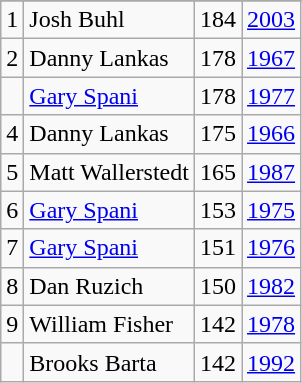<table class="wikitable">
<tr>
</tr>
<tr>
<td>1</td>
<td>Josh Buhl</td>
<td>184</td>
<td><a href='#'>2003</a></td>
</tr>
<tr>
<td>2</td>
<td>Danny Lankas</td>
<td>178</td>
<td><a href='#'>1967</a></td>
</tr>
<tr>
<td></td>
<td><a href='#'>Gary Spani</a></td>
<td>178</td>
<td><a href='#'>1977</a></td>
</tr>
<tr>
<td>4</td>
<td>Danny Lankas</td>
<td>175</td>
<td><a href='#'>1966</a></td>
</tr>
<tr>
<td>5</td>
<td>Matt Wallerstedt</td>
<td>165</td>
<td><a href='#'>1987</a></td>
</tr>
<tr>
<td>6</td>
<td><a href='#'>Gary Spani</a></td>
<td>153</td>
<td><a href='#'>1975</a></td>
</tr>
<tr>
<td>7</td>
<td><a href='#'>Gary Spani</a></td>
<td>151</td>
<td><a href='#'>1976</a></td>
</tr>
<tr>
<td>8</td>
<td>Dan Ruzich</td>
<td>150</td>
<td><a href='#'>1982</a></td>
</tr>
<tr>
<td>9</td>
<td>William Fisher</td>
<td>142</td>
<td><a href='#'>1978</a></td>
</tr>
<tr>
<td></td>
<td>Brooks Barta</td>
<td>142</td>
<td><a href='#'>1992</a></td>
</tr>
</table>
